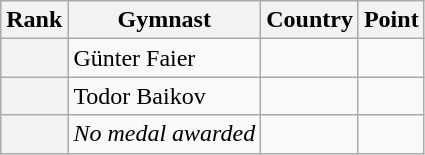<table class="wikitable sortable">
<tr>
<th>Rank</th>
<th>Gymnast</th>
<th>Country</th>
<th>Point</th>
</tr>
<tr>
<th></th>
<td>Günter Faier</td>
<td></td>
<td></td>
</tr>
<tr>
<th></th>
<td>Todor Baikov</td>
<td></td>
<td></td>
</tr>
<tr>
<th></th>
<td><em>No medal awarded</em></td>
<td></td>
<td></td>
</tr>
</table>
